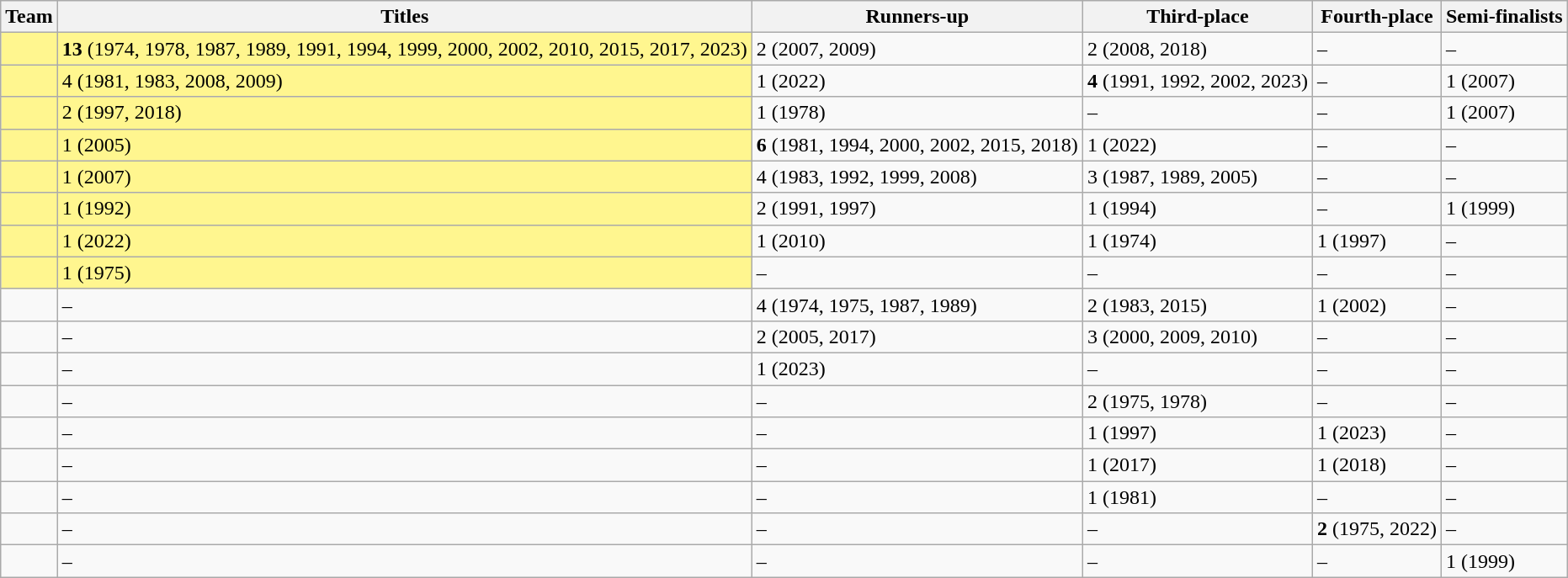<table class="wikitable">
<tr>
<th>Team</th>
<th>Titles</th>
<th>Runners-up</th>
<th>Third-place</th>
<th>Fourth-place</th>
<th>Semi-finalists</th>
</tr>
<tr>
<td style="background:#fff68f;"></td>
<td style="background:#fff68f;"><strong>13</strong> (1974, 1978, 1987, 1989, 1991, 1994, 1999, 2000, 2002, 2010, 2015, 2017, 2023)</td>
<td>2 (2007, 2009)</td>
<td>2 (2008, 2018)</td>
<td>–</td>
<td>–</td>
</tr>
<tr>
<td style="background:#fff68f;"></td>
<td style="background:#fff68f;">4 (1981, 1983, 2008, 2009)</td>
<td>1 (2022)</td>
<td><strong>4</strong> (1991, 1992, 2002, 2023)</td>
<td>–</td>
<td>1 (2007)</td>
</tr>
<tr>
<td style="background:#fff68f;"></td>
<td style="background:#fff68f;">2 (1997, 2018)</td>
<td>1 (1978)</td>
<td>–</td>
<td>–</td>
<td>1 (2007)</td>
</tr>
<tr>
<td style="background:#fff68f;"></td>
<td style="background:#fff68f;">1 (2005)</td>
<td><strong>6</strong> (1981, 1994, 2000, 2002, 2015, 2018)</td>
<td>1 (2022)</td>
<td>–</td>
<td>–</td>
</tr>
<tr>
<td style="background:#fff68f;"></td>
<td style="background:#fff68f;">1 (2007)</td>
<td>4 (1983, 1992, 1999, 2008)</td>
<td>3 (1987, 1989, 2005)</td>
<td>–</td>
<td>–</td>
</tr>
<tr>
<td style="background:#fff68f;"></td>
<td style="background:#fff68f;">1 (1992)</td>
<td>2 (1991, 1997)</td>
<td>1 (1994)</td>
<td>–</td>
<td>1 (1999)</td>
</tr>
<tr>
<td style="background:#fff68f;"></td>
<td style="background:#fff68f;">1 (2022)</td>
<td>1 (2010)</td>
<td>1 (1974)</td>
<td>1 (1997)</td>
<td>–</td>
</tr>
<tr>
<td style="background:#fff68f;"></td>
<td style="background:#fff68f;">1 (1975)</td>
<td>–</td>
<td>–</td>
<td>–</td>
<td>–</td>
</tr>
<tr>
<td></td>
<td>–</td>
<td>4 (1974, 1975, 1987, 1989)</td>
<td>2 (1983, 2015)</td>
<td>1 (2002)</td>
<td>–</td>
</tr>
<tr>
<td></td>
<td>–</td>
<td>2 (2005, 2017)</td>
<td>3 (2000, 2009, 2010)</td>
<td>–</td>
<td>–</td>
</tr>
<tr>
<td></td>
<td>–</td>
<td>1 (2023)</td>
<td>–</td>
<td>–</td>
<td>–</td>
</tr>
<tr>
<td></td>
<td>–</td>
<td>–</td>
<td>2 (1975, 1978)</td>
<td>–</td>
<td>–</td>
</tr>
<tr>
<td></td>
<td>–</td>
<td>–</td>
<td>1 (1997)</td>
<td>1 (2023)</td>
<td>–</td>
</tr>
<tr>
<td></td>
<td>–</td>
<td>–</td>
<td>1 (2017)</td>
<td>1 (2018)</td>
<td>–</td>
</tr>
<tr>
<td></td>
<td>–</td>
<td>–</td>
<td>1 (1981)</td>
<td>–</td>
<td>–</td>
</tr>
<tr>
<td></td>
<td>–</td>
<td>–</td>
<td>–</td>
<td><strong>2</strong> (1975, 2022)</td>
<td>–</td>
</tr>
<tr>
<td></td>
<td>–</td>
<td>–</td>
<td>–</td>
<td>–</td>
<td>1 (1999)</td>
</tr>
</table>
